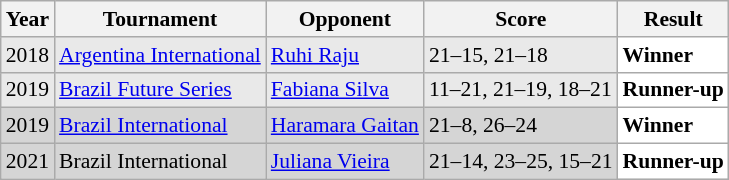<table class="sortable wikitable" style="font-size: 90%;">
<tr>
<th>Year</th>
<th>Tournament</th>
<th>Opponent</th>
<th>Score</th>
<th>Result</th>
</tr>
<tr style="background:#E9E9E9">
<td align="center">2018</td>
<td align="left"><a href='#'>Argentina International</a></td>
<td align="left"> <a href='#'>Ruhi Raju</a></td>
<td align="left">21–15, 21–18</td>
<td style="text-align:left; background:white"> <strong>Winner</strong></td>
</tr>
<tr style="background:#E9E9E9">
<td align="center">2019</td>
<td align="left"><a href='#'>Brazil Future Series</a></td>
<td align="left"> <a href='#'>Fabiana Silva</a></td>
<td align="left">11–21, 21–19, 18–21</td>
<td style="text-align:left; background:white"> <strong>Runner-up</strong></td>
</tr>
<tr style="background:#D5D5D5">
<td align="center">2019</td>
<td align="left"><a href='#'>Brazil International</a></td>
<td align="left"> <a href='#'>Haramara Gaitan</a></td>
<td align="left">21–8, 26–24</td>
<td style="text-align:left; background:white"> <strong>Winner</strong></td>
</tr>
<tr style="background:#D5D5D5">
<td align="center">2021</td>
<td align="left">Brazil International</td>
<td align="left"> <a href='#'>Juliana Vieira</a></td>
<td align="left">21–14, 23–25, 15–21</td>
<td style="text-align:left; background:white"> <strong>Runner-up</strong></td>
</tr>
</table>
